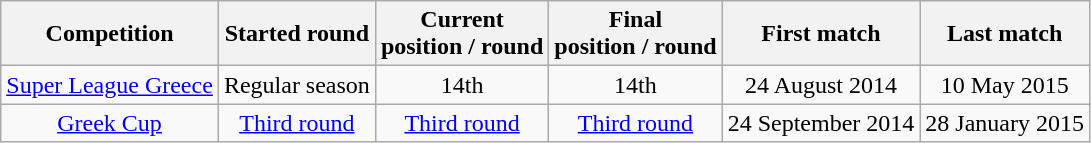<table class="wikitable" style="text-align:center">
<tr>
<th>Competition</th>
<th>Started round</th>
<th>Current<br>position / round</th>
<th>Final<br>position / round</th>
<th>First match</th>
<th>Last match</th>
</tr>
<tr>
<td><a href='#'>Super League Greece</a></td>
<td>Regular season</td>
<td>14th</td>
<td>14th</td>
<td>24 August 2014</td>
<td>10 May 2015</td>
</tr>
<tr>
<td><a href='#'>Greek Cup</a></td>
<td><a href='#'>Third round</a></td>
<td><a href='#'>Third round</a></td>
<td><a href='#'>Third round</a></td>
<td>24 September 2014</td>
<td>28 January 2015</td>
</tr>
</table>
